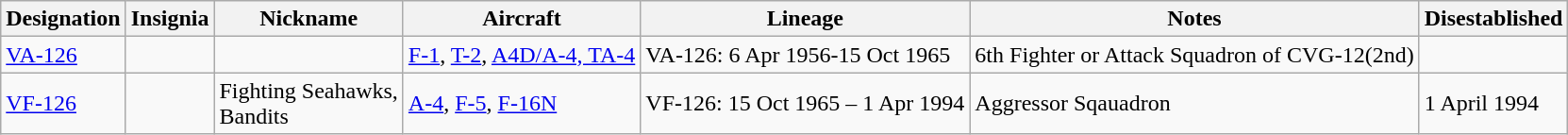<table class="wikitable">
<tr>
<th>Designation</th>
<th>Insignia</th>
<th>Nickname</th>
<th>Aircraft</th>
<th>Lineage</th>
<th>Notes</th>
<th>Disestablished</th>
</tr>
<tr>
<td><a href='#'>VA-126</a></td>
<td></td>
<td></td>
<td><a href='#'>F-1</a>, <a href='#'>T-2</a>, <a href='#'>A4D/A-4, TA-4</a></td>
<td>VA-126: 6 Apr 1956-15 Oct 1965</td>
<td>6th Fighter or Attack Squadron of CVG-12(2nd)</td>
</tr>
<tr>
<td><a href='#'>VF-126</a></td>
<td><br></td>
<td>Fighting Seahawks,<br>Bandits</td>
<td><a href='#'>A-4</a>, <a href='#'>F-5</a>, <a href='#'>F-16N</a></td>
<td style="white-space: nowrap;">VF-126: 15 Oct 1965 – 1 Apr 1994</td>
<td>Aggressor Sqauadron</td>
<td>1 April 1994</td>
</tr>
</table>
